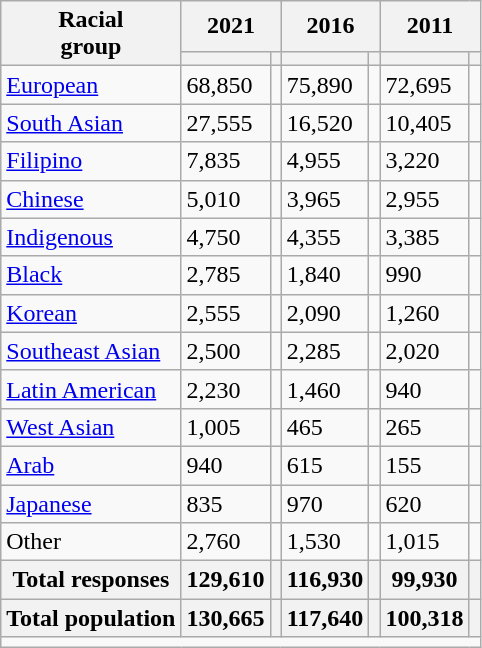<table class="wikitable collapsible sortable">
<tr>
<th rowspan="2">Racial<br>group</th>
<th colspan="2">2021</th>
<th colspan="2">2016</th>
<th colspan="2">2011</th>
</tr>
<tr>
<th><a href='#'></a></th>
<th></th>
<th></th>
<th></th>
<th></th>
<th></th>
</tr>
<tr>
<td><a href='#'>European</a></td>
<td>68,850</td>
<td></td>
<td>75,890</td>
<td></td>
<td>72,695</td>
<td></td>
</tr>
<tr>
<td><a href='#'>South Asian</a></td>
<td>27,555</td>
<td></td>
<td>16,520</td>
<td></td>
<td>10,405</td>
<td></td>
</tr>
<tr>
<td><a href='#'>Filipino</a></td>
<td>7,835</td>
<td></td>
<td>4,955</td>
<td></td>
<td>3,220</td>
<td></td>
</tr>
<tr>
<td><a href='#'>Chinese</a></td>
<td>5,010</td>
<td></td>
<td>3,965</td>
<td></td>
<td>2,955</td>
<td></td>
</tr>
<tr>
<td><a href='#'>Indigenous</a></td>
<td>4,750</td>
<td></td>
<td>4,355</td>
<td></td>
<td>3,385</td>
<td></td>
</tr>
<tr>
<td><a href='#'>Black</a></td>
<td>2,785</td>
<td></td>
<td>1,840</td>
<td></td>
<td>990</td>
<td></td>
</tr>
<tr>
<td><a href='#'>Korean</a></td>
<td>2,555</td>
<td></td>
<td>2,090</td>
<td></td>
<td>1,260</td>
<td></td>
</tr>
<tr>
<td><a href='#'>Southeast Asian</a></td>
<td>2,500</td>
<td></td>
<td>2,285</td>
<td></td>
<td>2,020</td>
<td></td>
</tr>
<tr>
<td><a href='#'>Latin American</a></td>
<td>2,230</td>
<td></td>
<td>1,460</td>
<td></td>
<td>940</td>
<td></td>
</tr>
<tr>
<td><a href='#'>West Asian</a></td>
<td>1,005</td>
<td></td>
<td>465</td>
<td></td>
<td>265</td>
<td></td>
</tr>
<tr>
<td><a href='#'>Arab</a></td>
<td>940</td>
<td></td>
<td>615</td>
<td></td>
<td>155</td>
<td></td>
</tr>
<tr>
<td><a href='#'>Japanese</a></td>
<td>835</td>
<td></td>
<td>970</td>
<td></td>
<td>620</td>
<td></td>
</tr>
<tr>
<td>Other</td>
<td>2,760</td>
<td></td>
<td>1,530</td>
<td></td>
<td>1,015</td>
<td></td>
</tr>
<tr>
<th>Total responses</th>
<th>129,610</th>
<th></th>
<th>116,930</th>
<th></th>
<th>99,930</th>
<th></th>
</tr>
<tr>
<th>Total population</th>
<th>130,665</th>
<th></th>
<th>117,640</th>
<th></th>
<th>100,318</th>
<th></th>
</tr>
<tr class="sortbottom">
<td colspan="15"></td>
</tr>
</table>
